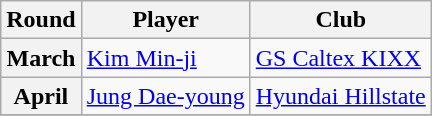<table class=wikitable>
<tr>
<th>Round</th>
<th>Player</th>
<th>Club</th>
</tr>
<tr>
<th>March</th>
<td> <a href='#'>Kim Min-ji</a></td>
<td><a href='#'>GS Caltex KIXX</a></td>
</tr>
<tr>
<th>April</th>
<td> <a href='#'>Jung Dae-young</a></td>
<td><a href='#'>Hyundai Hillstate</a></td>
</tr>
<tr>
</tr>
</table>
